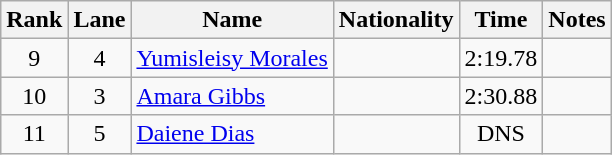<table class="wikitable sortable" style="text-align:center">
<tr>
<th>Rank</th>
<th>Lane</th>
<th>Name</th>
<th>Nationality</th>
<th>Time</th>
<th>Notes</th>
</tr>
<tr>
<td>9</td>
<td>4</td>
<td align=left><a href='#'>Yumisleisy Morales</a></td>
<td align=left></td>
<td>2:19.78</td>
<td></td>
</tr>
<tr>
<td>10</td>
<td>3</td>
<td align=left><a href='#'>Amara Gibbs</a></td>
<td align=left></td>
<td>2:30.88</td>
<td></td>
</tr>
<tr>
<td>11</td>
<td>5</td>
<td align=left><a href='#'>Daiene Dias</a></td>
<td align=left></td>
<td>DNS</td>
<td></td>
</tr>
</table>
